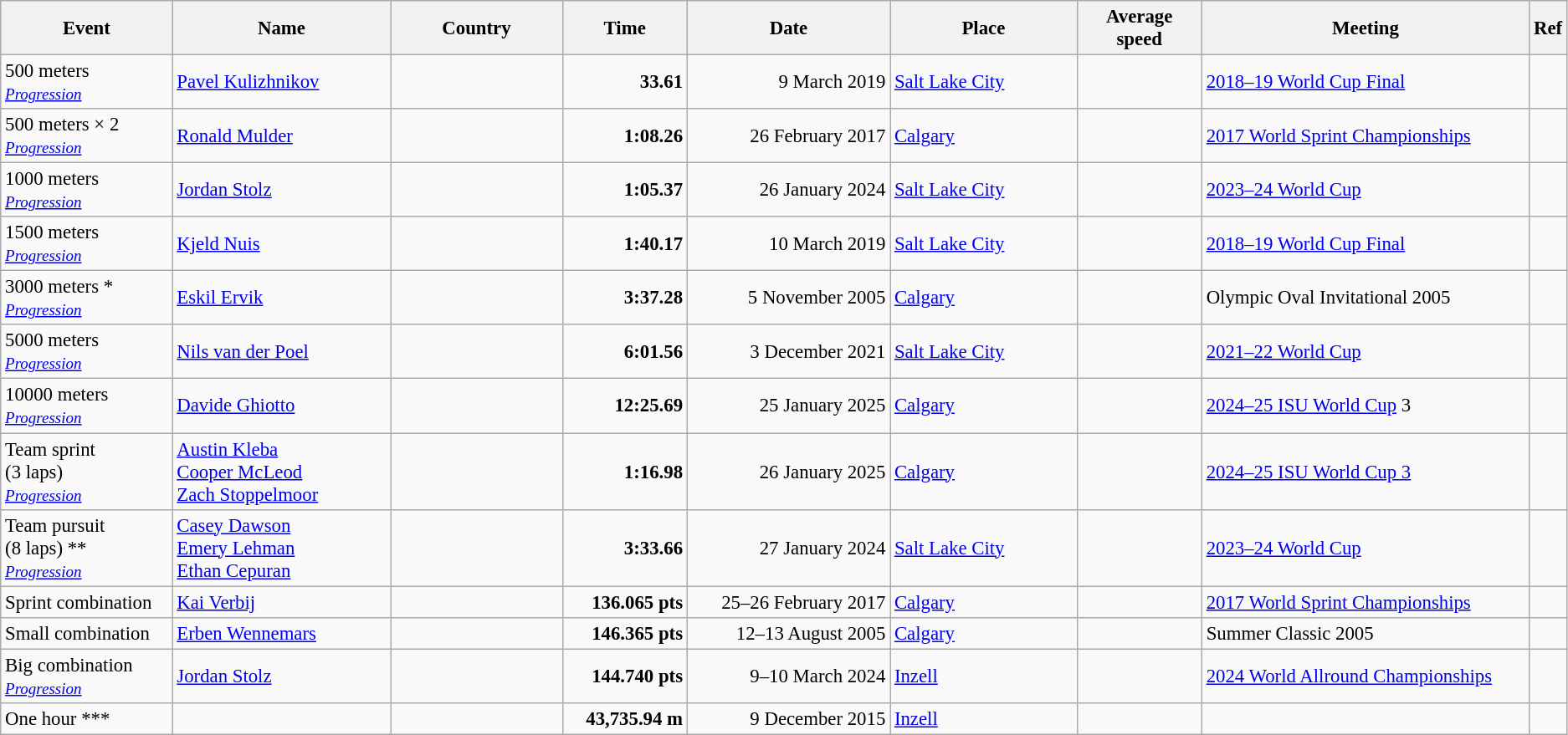<table class="wikitable sortable" style="font-size:95%">
<tr>
<th style="width: 11%;">Event</th>
<th style="width: 14%;">Name</th>
<th style="width: 11%;">Country</th>
<th style="width: 8%;">Time</th>
<th style="width: 13%;">Date</th>
<th style="width: 12%;">Place</th>
<th style="width: 8%;">Average speed</th>
<th style="width: 21%;">Meeting</th>
<th style="width: 2%;">Ref</th>
</tr>
<tr>
<td>500 meters<br><small><em><a href='#'>Progression</a></em></small></td>
<td><a href='#'>Pavel Kulizhnikov</a></td>
<td></td>
<td align=right><strong>33.61</strong></td>
<td align=right>9 March 2019</td>
<td> <a href='#'>Salt Lake City</a></td>
<td align=center></td>
<td><a href='#'>2018–19 World Cup Final</a></td>
<td><br></td>
</tr>
<tr>
<td>500 meters × 2 <br><small><em><a href='#'>Progression</a></em></small></td>
<td><a href='#'>Ronald Mulder</a></td>
<td></td>
<td align="right"><strong>1:08.26</strong></td>
<td align=right>26 February 2017</td>
<td> <a href='#'>Calgary</a></td>
<td align=center></td>
<td><a href='#'>2017 World Sprint Championships</a></td>
<td></td>
</tr>
<tr>
<td>1000 meters<br><small><em><a href='#'>Progression</a></em></small></td>
<td><a href='#'>Jordan Stolz</a></td>
<td></td>
<td align=right><strong>1:05.37</strong></td>
<td align=right>26 January 2024</td>
<td> <a href='#'>Salt Lake City</a></td>
<td align=center></td>
<td><a href='#'>2023–24 World Cup</a></td>
<td></td>
</tr>
<tr>
<td>1500 meters<br><small><em><a href='#'>Progression</a></em></small></td>
<td><a href='#'>Kjeld Nuis</a></td>
<td></td>
<td align=right><strong>1:40.17</strong></td>
<td align=right>10 March 2019</td>
<td> <a href='#'>Salt Lake City</a></td>
<td align=center></td>
<td><a href='#'>2018–19 World Cup Final</a></td>
<td></td>
</tr>
<tr>
<td>3000 meters *<br><small><em><a href='#'>Progression</a></em></small></td>
<td><a href='#'>Eskil Ervik</a></td>
<td></td>
<td align=right><strong>3:37.28</strong></td>
<td align=right>5 November 2005</td>
<td> <a href='#'>Calgary</a></td>
<td align=center></td>
<td>Olympic Oval Invitational 2005</td>
<td></td>
</tr>
<tr>
<td>5000 meters<br><small><em><a href='#'>Progression</a></em></small></td>
<td><a href='#'>Nils van der Poel</a></td>
<td></td>
<td align=right><strong>6:01.56</strong></td>
<td align=right>3 December 2021</td>
<td> <a href='#'>Salt Lake City</a></td>
<td align=center></td>
<td><a href='#'>2021–22 World Cup</a></td>
<td></td>
</tr>
<tr>
<td>10000 meters<br><small><em><a href='#'>Progression</a></em></small></td>
<td><a href='#'>Davide Ghiotto</a></td>
<td></td>
<td align=right><strong>12:25.69</strong></td>
<td align=right>25 January 2025</td>
<td> <a href='#'>Calgary</a></td>
<td align=center></td>
<td><a href='#'>2024–25 ISU World Cup</a> 3</td>
<td></td>
</tr>
<tr>
<td>Team sprint<br>(3 laps) <br><small><em><a href='#'>Progression</a></em></small></td>
<td><a href='#'>Austin Kleba</a><br><a href='#'>Cooper McLeod</a><br><a href='#'>Zach Stoppelmoor</a></td>
<td></td>
<td align=right><strong>1:16.98</strong></td>
<td align=right>26 January 2025</td>
<td> <a href='#'>Calgary</a></td>
<td></td>
<td><a href='#'>2024–25 ISU  World Cup 3</a></td>
<td></td>
</tr>
<tr>
<td>Team pursuit<br>(8 laps) **<br><small><em><a href='#'>Progression</a></em></small></td>
<td><a href='#'>Casey Dawson</a><br><a href='#'>Emery Lehman</a><br><a href='#'>Ethan Cepuran</a></td>
<td></td>
<td align=right><strong>3:33.66</strong></td>
<td align=right>27 January 2024</td>
<td> <a href='#'>Salt Lake City</a></td>
<td align=center><br></td>
<td><a href='#'>2023–24 World Cup</a></td>
<td></td>
</tr>
<tr>
<td>Sprint combination</td>
<td><a href='#'>Kai Verbij</a></td>
<td></td>
<td align=right><strong>136.065 pts</strong></td>
<td align=right>25–26 February 2017</td>
<td> <a href='#'>Calgary</a></td>
<td></td>
<td><a href='#'>2017 World Sprint Championships</a></td>
<td></td>
</tr>
<tr>
<td>Small combination</td>
<td><a href='#'>Erben Wennemars</a></td>
<td></td>
<td align=right><strong>146.365 pts</strong></td>
<td align=right>12–13 August 2005</td>
<td> <a href='#'>Calgary</a></td>
<td></td>
<td>Summer Classic 2005</td>
<td></td>
</tr>
<tr>
<td>Big combination<br><small><em><a href='#'>Progression</a></em></small></td>
<td><a href='#'>Jordan Stolz</a></td>
<td></td>
<td align=right><strong>144.740 pts</strong></td>
<td align=right>9–10 March 2024</td>
<td> <a href='#'>Inzell</a></td>
<td></td>
<td><a href='#'>2024 World Allround Championships</a></td>
<td></td>
</tr>
<tr>
<td>One hour ***</td>
<td></td>
<td></td>
<td align=right><strong>43,735.94 m </strong></td>
<td align=right>9 December 2015</td>
<td> <a href='#'>Inzell</a></td>
<td align=center></td>
<td></td>
<td></td>
</tr>
</table>
